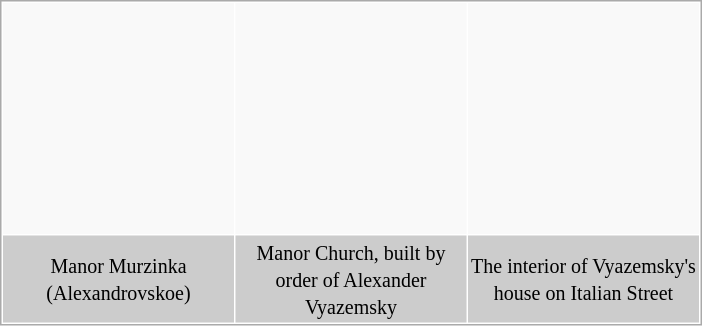<table border="0" cellpadding="2" cellspacing="1" style="border:1px solid #aaa" align=center>
<tr align=center>
<td height="150px" bgcolor="#F9F9F9"></td>
<td height="150px" bgcolor="#F9F9F9"></td>
<td height="150px" bgcolor="#F9F9F9"></td>
</tr>
<tr align=center>
<td width="150px" colspan="1" bgcolor="#CCCCCC"><small>Manor Murzinka (Alexandrovskoe)</small></td>
<td width="150px" colspan="1" bgcolor="#CCCCCC"><small>Manor Church, built by order of Alexander Vyazemsky</small></td>
<td width="150px" colspan="1" bgcolor="#CCCCCC"><small>The interior of Vyazemsky's house on Italian Street</small></td>
</tr>
</table>
